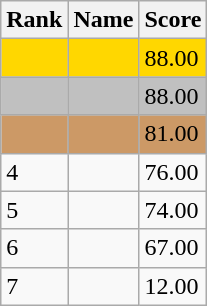<table class="wikitable">
<tr>
<th>Rank</th>
<th>Name</th>
<th>Score</th>
</tr>
<tr style="background:gold;">
<td></td>
<td></td>
<td>88.00</td>
</tr>
<tr style="background:silver;">
<td></td>
<td></td>
<td>88.00</td>
</tr>
<tr style="background:#cc9966;">
<td></td>
<td></td>
<td>81.00</td>
</tr>
<tr>
<td>4</td>
<td></td>
<td>76.00</td>
</tr>
<tr>
<td>5</td>
<td></td>
<td>74.00</td>
</tr>
<tr>
<td>6</td>
<td></td>
<td>67.00</td>
</tr>
<tr>
<td>7</td>
<td></td>
<td>12.00</td>
</tr>
</table>
